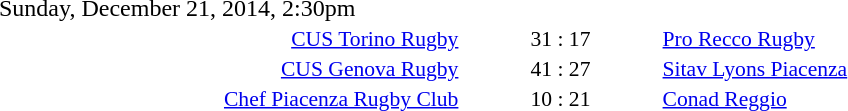<table style="width:70%;" cellspacing="1">
<tr>
<th width=35%></th>
<th width=15%></th>
<th></th>
</tr>
<tr>
<td>Sunday, December 21, 2014, 2:30pm</td>
</tr>
<tr style=font-size:90%>
<td align=right><a href='#'>CUS Torino Rugby</a></td>
<td align=center>31 : 17</td>
<td><a href='#'>Pro Recco Rugby</a></td>
</tr>
<tr style=font-size:90%>
<td align=right><a href='#'>CUS Genova Rugby</a></td>
<td align=center>41 : 27</td>
<td><a href='#'>Sitav Lyons Piacenza</a></td>
</tr>
<tr style=font-size:90%>
<td align=right><a href='#'>Chef Piacenza Rugby Club</a></td>
<td align=center>10 : 21</td>
<td><a href='#'>Conad Reggio</a></td>
</tr>
</table>
